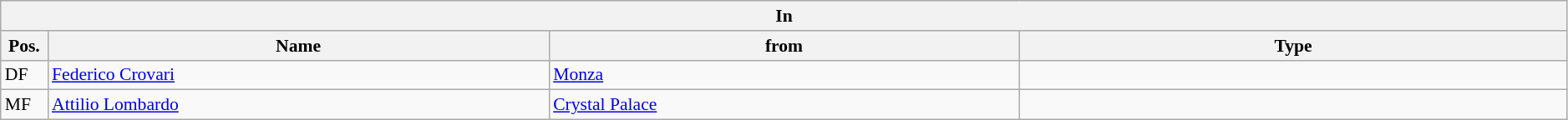<table class="wikitable" style="font-size:90%;width:99%;">
<tr>
<th colspan="4">In</th>
</tr>
<tr>
<th width=3%>Pos.</th>
<th width=32%>Name</th>
<th width=30%>from</th>
<th width=35%>Type</th>
</tr>
<tr>
<td>DF</td>
<td><a href='#'>Federico Crovari</a></td>
<td><a href='#'>Monza</a></td>
<td></td>
</tr>
<tr>
<td>MF</td>
<td><a href='#'>Attilio Lombardo</a></td>
<td><a href='#'>Crystal Palace</a></td>
<td></td>
</tr>
</table>
